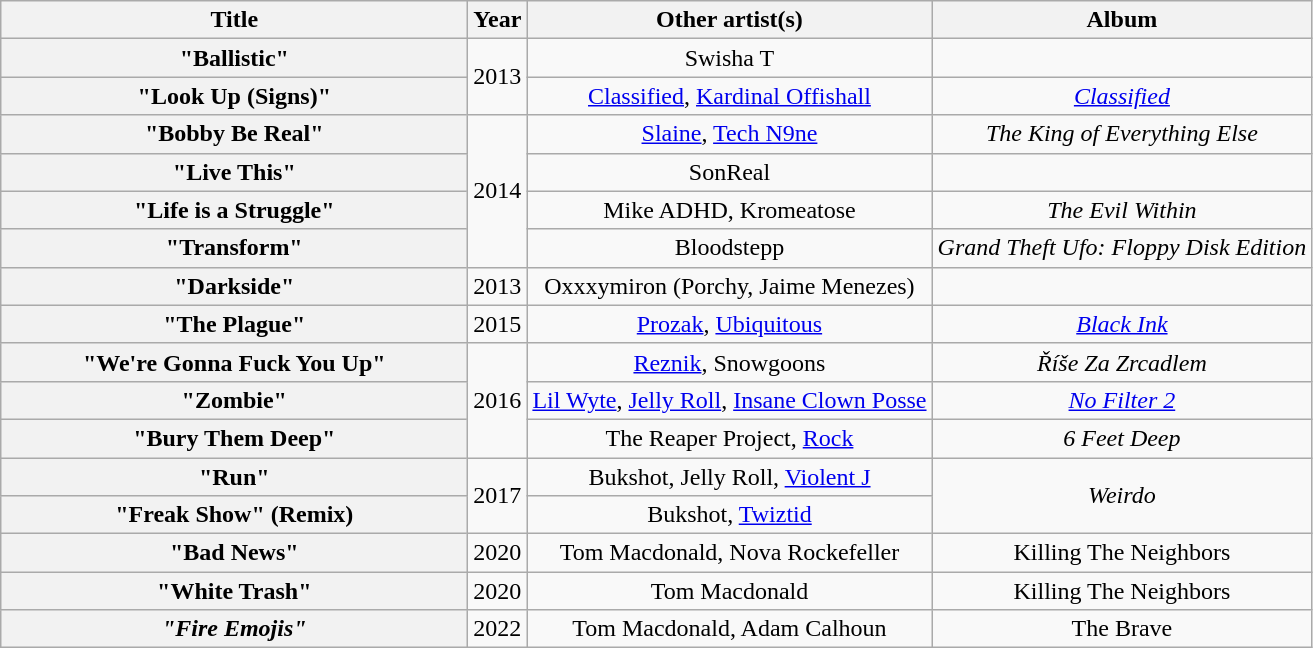<table class="wikitable plainrowheaders" style="text-align:center;">
<tr>
<th scope="col" style="width:19em;">Title</th>
<th scope="col">Year</th>
<th scope="col">Other artist(s)</th>
<th scope="col">Album</th>
</tr>
<tr>
<th scope="row">"Ballistic"</th>
<td rowspan="2">2013</td>
<td>Swisha T</td>
<td></td>
</tr>
<tr>
<th scope="row">"Look Up (Signs)"</th>
<td><a href='#'>Classified</a>, <a href='#'>Kardinal Offishall</a></td>
<td><em><a href='#'>Classified</a></em></td>
</tr>
<tr>
<th scope="row">"Bobby Be Real"</th>
<td rowspan="4">2014</td>
<td><a href='#'>Slaine</a>, <a href='#'>Tech N9ne</a></td>
<td><em>The King of Everything Else</em></td>
</tr>
<tr>
<th scope="row">"Live This"</th>
<td>SonReal</td>
<td></td>
</tr>
<tr>
<th scope="row">"Life is a Struggle"</th>
<td>Mike ADHD, Kromeatose</td>
<td><em>The Evil Within</em></td>
</tr>
<tr>
<th scope="row">"Transform"</th>
<td>Bloodstepp</td>
<td><em>Grand Theft Ufo: Floppy Disk Edition</em></td>
</tr>
<tr>
<th scope="row">"Darkside"</th>
<td>2013</td>
<td>Oxxxymiron (Porchy, Jaime Menezes)</td>
<td></td>
</tr>
<tr>
<th scope="row">"The Plague"</th>
<td rowspan="1">2015</td>
<td><a href='#'>Prozak</a>, <a href='#'>Ubiquitous</a></td>
<td><em><a href='#'>Black Ink</a></em></td>
</tr>
<tr>
<th scope="row">"We're Gonna Fuck You Up"</th>
<td rowspan="3">2016</td>
<td><a href='#'>Reznik</a>, Snowgoons</td>
<td><em>Říše Za Zrcadlem</em></td>
</tr>
<tr>
<th scope="row">"Zombie"</th>
<td><a href='#'>Lil Wyte</a>, <a href='#'>Jelly Roll</a>, <a href='#'>Insane Clown Posse</a></td>
<td><em><a href='#'>No Filter 2</a></em></td>
</tr>
<tr>
<th scope="row">"Bury Them Deep"</th>
<td>The Reaper Project, <a href='#'>Rock</a></td>
<td><em>6 Feet Deep</em></td>
</tr>
<tr>
<th scope="row">"Run"</th>
<td rowspan="2">2017</td>
<td>Bukshot, Jelly Roll, <a href='#'>Violent J</a></td>
<td rowspan="2"><em>Weirdo</em></td>
</tr>
<tr>
<th scope="row">"Freak Show" (Remix)</th>
<td>Bukshot, <a href='#'>Twiztid</a></td>
</tr>
<tr>
<th>"Bad News"</th>
<td>2020</td>
<td>Tom Macdonald, Nova Rockefeller</td>
<td>Killing The Neighbors</td>
</tr>
<tr>
<th>"White Trash"</th>
<td>2020</td>
<td>Tom Macdonald</td>
<td>Killing The Neighbors</td>
</tr>
<tr>
<th><strong><em>"Fire Emojis"</em></strong></th>
<td>2022</td>
<td>Tom Macdonald, Adam Calhoun</td>
<td>The Brave</td>
</tr>
</table>
